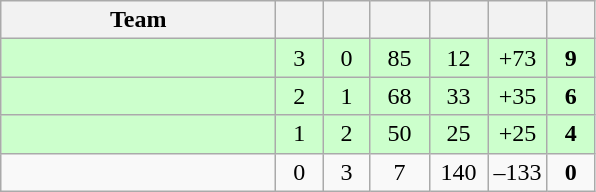<table class="wikitable" style="text-align:center;">
<tr>
<th style="width:11.0em;">Team</th>
<th style="width:1.5em;"></th>
<th style="width:1.5em;"></th>
<th style="width:2.0em;"></th>
<th style="width:2.0em;"></th>
<th style="width:2.0em;"></th>
<th style="width:1.5em;"></th>
</tr>
<tr bgcolor=#cfc>
<td align="left"></td>
<td>3</td>
<td>0</td>
<td>85</td>
<td>12</td>
<td>+73</td>
<td><strong>9</strong></td>
</tr>
<tr bgcolor=#cfc>
<td align="left"></td>
<td>2</td>
<td>1</td>
<td>68</td>
<td>33</td>
<td>+35</td>
<td><strong>6</strong></td>
</tr>
<tr bgcolor=#cfc>
<td align="left"></td>
<td>1</td>
<td>2</td>
<td>50</td>
<td>25</td>
<td>+25</td>
<td><strong>4</strong></td>
</tr>
<tr>
<td align="left"></td>
<td>0</td>
<td>3</td>
<td>7</td>
<td>140</td>
<td>–133</td>
<td><strong>0</strong></td>
</tr>
</table>
